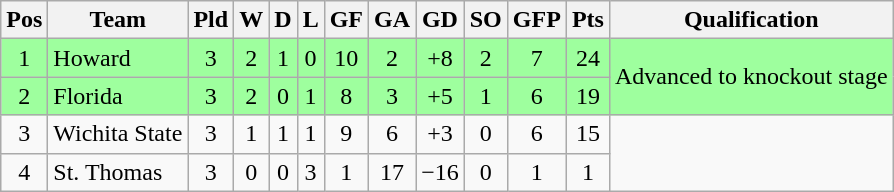<table class="wikitable" style="text-align:center">
<tr>
<th>Pos</th>
<th>Team</th>
<th>Pld</th>
<th>W</th>
<th>D</th>
<th>L</th>
<th>GF</th>
<th>GA</th>
<th>GD</th>
<th>SO</th>
<th>GFP</th>
<th>Pts</th>
<th>Qualification</th>
</tr>
<tr bgcolor="#9eff9e">
<td>1</td>
<td style="text-align:left">Howard</td>
<td>3</td>
<td>2</td>
<td>1</td>
<td>0</td>
<td>10</td>
<td>2</td>
<td>+8</td>
<td>2</td>
<td>7</td>
<td>24</td>
<td rowspan="2">Advanced to knockout stage</td>
</tr>
<tr bgcolor="#9eff9e">
<td>2</td>
<td style="text-align:left">Florida</td>
<td>3</td>
<td>2</td>
<td>0</td>
<td>1</td>
<td>8</td>
<td>3</td>
<td>+5</td>
<td>1</td>
<td>6</td>
<td>19</td>
</tr>
<tr>
<td>3</td>
<td style="text-align:left">Wichita State</td>
<td>3</td>
<td>1</td>
<td>1</td>
<td>1</td>
<td>9</td>
<td>6</td>
<td>+3</td>
<td>0</td>
<td>6</td>
<td>15</td>
<td rowspan="2"></td>
</tr>
<tr>
<td>4</td>
<td style="text-align:left">St. Thomas</td>
<td>3</td>
<td>0</td>
<td>0</td>
<td>3</td>
<td>1</td>
<td>17</td>
<td>−16</td>
<td>0</td>
<td>1</td>
<td>1</td>
</tr>
</table>
